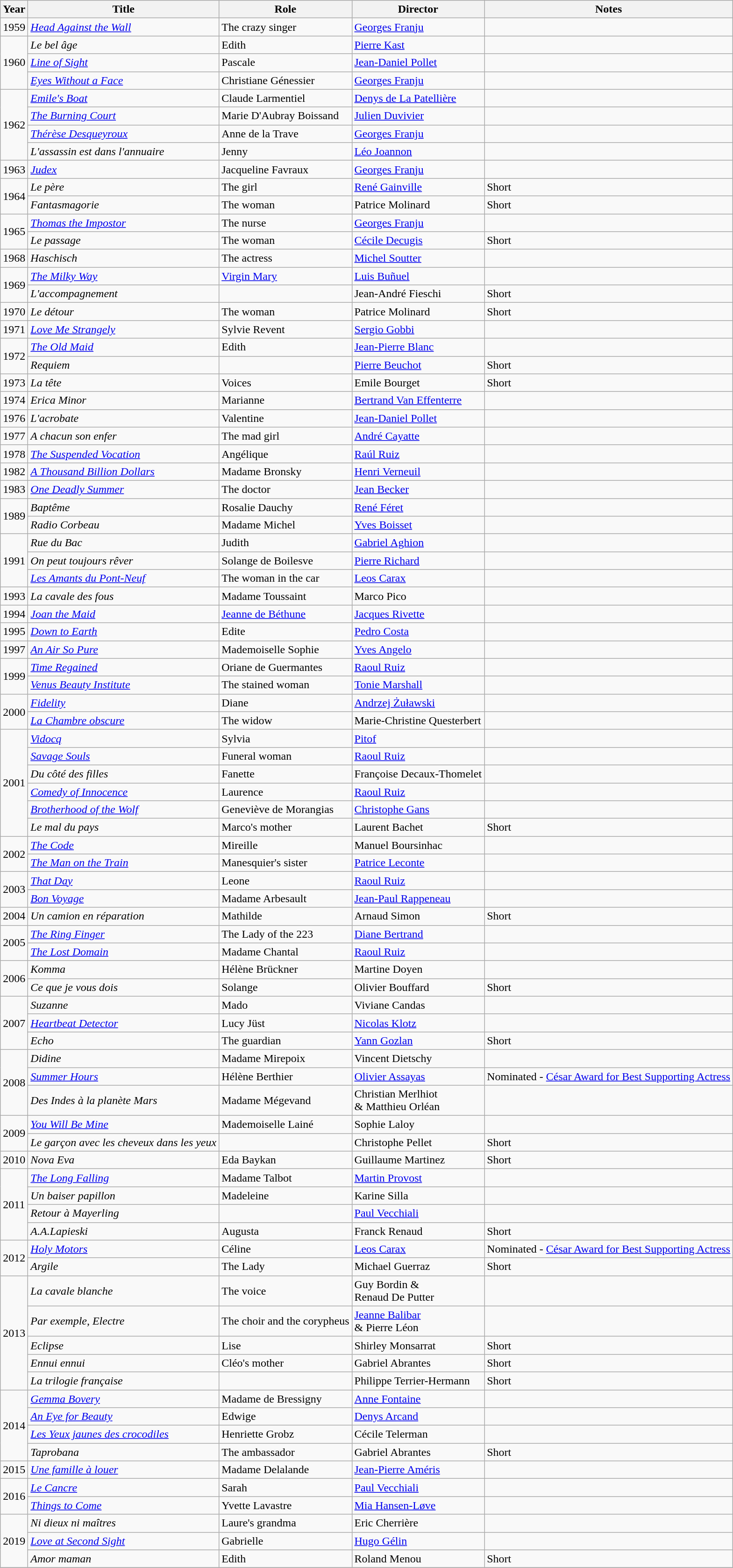<table class="wikitable sortable">
<tr>
<th align="left">Year</th>
<th align="left">Title</th>
<th align="left">Role</th>
<th align="left">Director</th>
<th align="left">Notes</th>
</tr>
<tr>
<td>1959</td>
<td><em><a href='#'>Head Against the Wall</a></em></td>
<td>The crazy singer</td>
<td><a href='#'>Georges Franju</a></td>
<td></td>
</tr>
<tr>
<td rowspan=3>1960</td>
<td><em>Le bel âge</em></td>
<td>Edith</td>
<td><a href='#'>Pierre Kast</a></td>
<td></td>
</tr>
<tr>
<td><em><a href='#'>Line of Sight</a></em></td>
<td>Pascale</td>
<td><a href='#'>Jean-Daniel Pollet</a></td>
<td></td>
</tr>
<tr>
<td><em><a href='#'>Eyes Without a Face</a></em></td>
<td>Christiane Génessier</td>
<td><a href='#'>Georges Franju</a></td>
<td></td>
</tr>
<tr>
<td rowspan=4>1962</td>
<td><em><a href='#'>Emile's Boat</a></em></td>
<td>Claude Larmentiel</td>
<td><a href='#'>Denys de La Patellière</a></td>
<td></td>
</tr>
<tr>
<td><em><a href='#'>The Burning Court</a></em></td>
<td>Marie D'Aubray Boissand</td>
<td><a href='#'>Julien Duvivier</a></td>
<td></td>
</tr>
<tr>
<td><em><a href='#'>Thérèse Desqueyroux</a></em></td>
<td>Anne de la Trave</td>
<td><a href='#'>Georges Franju</a></td>
<td></td>
</tr>
<tr>
<td><em>L'assassin est dans l'annuaire</em></td>
<td>Jenny</td>
<td><a href='#'>Léo Joannon</a></td>
<td></td>
</tr>
<tr>
<td>1963</td>
<td><em><a href='#'>Judex</a></em></td>
<td>Jacqueline Favraux</td>
<td><a href='#'>Georges Franju</a></td>
<td></td>
</tr>
<tr>
<td rowspan=2>1964</td>
<td><em>Le père</em></td>
<td>The girl</td>
<td><a href='#'>René Gainville</a></td>
<td>Short</td>
</tr>
<tr>
<td><em>Fantasmagorie</em></td>
<td>The woman</td>
<td>Patrice Molinard</td>
<td>Short</td>
</tr>
<tr>
<td rowspan=2>1965</td>
<td><em><a href='#'>Thomas the Impostor</a></em></td>
<td>The nurse</td>
<td><a href='#'>Georges Franju</a></td>
<td></td>
</tr>
<tr>
<td><em>Le passage</em></td>
<td>The woman</td>
<td><a href='#'>Cécile Decugis</a></td>
<td>Short</td>
</tr>
<tr>
<td>1968</td>
<td><em>Haschisch</em></td>
<td>The actress</td>
<td><a href='#'>Michel Soutter</a></td>
<td></td>
</tr>
<tr>
<td rowspan=2>1969</td>
<td><em><a href='#'>The Milky Way</a></em></td>
<td><a href='#'>Virgin Mary</a></td>
<td><a href='#'>Luis Buñuel</a></td>
<td></td>
</tr>
<tr>
<td><em>L'accompagnement</em></td>
<td></td>
<td>Jean-André Fieschi</td>
<td>Short</td>
</tr>
<tr>
<td>1970</td>
<td><em>Le détour</em></td>
<td>The woman</td>
<td>Patrice Molinard</td>
<td>Short</td>
</tr>
<tr>
<td>1971</td>
<td><em><a href='#'>Love Me Strangely</a></em></td>
<td>Sylvie Revent</td>
<td><a href='#'>Sergio Gobbi</a></td>
<td></td>
</tr>
<tr>
<td rowspan=2>1972</td>
<td><em><a href='#'>The Old Maid</a></em></td>
<td>Edith</td>
<td><a href='#'>Jean-Pierre Blanc</a></td>
<td></td>
</tr>
<tr>
<td><em>Requiem</em></td>
<td></td>
<td><a href='#'>Pierre Beuchot</a></td>
<td>Short</td>
</tr>
<tr>
<td>1973</td>
<td><em>La tête</em></td>
<td>Voices</td>
<td>Emile Bourget</td>
<td>Short</td>
</tr>
<tr>
<td>1974</td>
<td><em>Erica Minor</em></td>
<td>Marianne</td>
<td><a href='#'>Bertrand Van Effenterre</a></td>
<td></td>
</tr>
<tr>
<td>1976</td>
<td><em>L'acrobate</em></td>
<td>Valentine</td>
<td><a href='#'>Jean-Daniel Pollet</a></td>
<td></td>
</tr>
<tr>
<td>1977</td>
<td><em>A chacun son enfer</em></td>
<td>The mad girl</td>
<td><a href='#'>André Cayatte</a></td>
<td></td>
</tr>
<tr>
<td>1978</td>
<td><em><a href='#'>The Suspended Vocation</a></em></td>
<td>Angélique</td>
<td><a href='#'>Raúl Ruiz</a></td>
<td></td>
</tr>
<tr>
<td>1982</td>
<td><em><a href='#'>A Thousand Billion Dollars</a></em></td>
<td>Madame Bronsky</td>
<td><a href='#'>Henri Verneuil</a></td>
<td></td>
</tr>
<tr>
<td>1983</td>
<td><em><a href='#'>One Deadly Summer</a></em></td>
<td>The doctor</td>
<td><a href='#'>Jean Becker</a></td>
<td></td>
</tr>
<tr>
<td rowspan=2>1989</td>
<td><em>Baptême</em></td>
<td>Rosalie Dauchy</td>
<td><a href='#'>René Féret</a></td>
<td></td>
</tr>
<tr>
<td><em>Radio Corbeau</em></td>
<td>Madame Michel</td>
<td><a href='#'>Yves Boisset</a></td>
<td></td>
</tr>
<tr>
<td rowspan=3>1991</td>
<td><em>Rue du Bac</em></td>
<td>Judith</td>
<td><a href='#'>Gabriel Aghion</a></td>
<td></td>
</tr>
<tr>
<td><em>On peut toujours rêver</em></td>
<td>Solange de Boilesve</td>
<td><a href='#'>Pierre Richard</a></td>
<td></td>
</tr>
<tr>
<td><em><a href='#'>Les Amants du Pont-Neuf</a></em></td>
<td>The woman in the car</td>
<td><a href='#'>Leos Carax</a></td>
<td></td>
</tr>
<tr>
<td>1993</td>
<td><em>La cavale des fous</em></td>
<td>Madame Toussaint</td>
<td>Marco Pico</td>
<td></td>
</tr>
<tr>
<td>1994</td>
<td><em><a href='#'>Joan the Maid</a></em></td>
<td><a href='#'>Jeanne de Béthune</a></td>
<td><a href='#'>Jacques Rivette</a></td>
<td></td>
</tr>
<tr>
<td>1995</td>
<td><em><a href='#'>Down to Earth</a></em></td>
<td>Edite</td>
<td><a href='#'>Pedro Costa</a></td>
<td></td>
</tr>
<tr>
<td>1997</td>
<td><em><a href='#'>An Air So Pure</a></em></td>
<td>Mademoiselle Sophie</td>
<td><a href='#'>Yves Angelo</a></td>
<td></td>
</tr>
<tr>
<td rowspan=2>1999</td>
<td><em><a href='#'>Time Regained</a></em></td>
<td>Oriane de Guermantes</td>
<td><a href='#'>Raoul Ruiz</a></td>
<td></td>
</tr>
<tr>
<td><em><a href='#'>Venus Beauty Institute</a></em></td>
<td>The stained woman</td>
<td><a href='#'>Tonie Marshall</a></td>
<td></td>
</tr>
<tr>
<td rowspan=2>2000</td>
<td><em><a href='#'>Fidelity</a></em></td>
<td>Diane</td>
<td><a href='#'>Andrzej Żuławski</a></td>
<td></td>
</tr>
<tr>
<td><em><a href='#'>La Chambre obscure</a></em></td>
<td>The widow</td>
<td>Marie-Christine Questerbert</td>
<td></td>
</tr>
<tr>
<td rowspan=6>2001</td>
<td><em><a href='#'>Vidocq</a></em></td>
<td>Sylvia</td>
<td><a href='#'>Pitof</a></td>
<td></td>
</tr>
<tr>
<td><em><a href='#'>Savage Souls</a></em></td>
<td>Funeral woman</td>
<td><a href='#'>Raoul Ruiz</a></td>
<td></td>
</tr>
<tr>
<td><em>Du côté des filles</em></td>
<td>Fanette</td>
<td>Françoise Decaux-Thomelet</td>
<td></td>
</tr>
<tr>
<td><em><a href='#'>Comedy of Innocence</a></em></td>
<td>Laurence</td>
<td><a href='#'>Raoul Ruiz</a></td>
<td></td>
</tr>
<tr>
<td><em><a href='#'>Brotherhood of the Wolf</a></em></td>
<td>Geneviève de Morangias</td>
<td><a href='#'>Christophe Gans</a></td>
<td></td>
</tr>
<tr>
<td><em>Le mal du pays</em></td>
<td>Marco's mother</td>
<td>Laurent Bachet</td>
<td>Short</td>
</tr>
<tr>
<td rowspan=2>2002</td>
<td><em><a href='#'>The Code</a></em></td>
<td>Mireille</td>
<td>Manuel Boursinhac</td>
<td></td>
</tr>
<tr>
<td><em><a href='#'>The Man on the Train</a></em></td>
<td>Manesquier's sister</td>
<td><a href='#'>Patrice Leconte</a></td>
<td></td>
</tr>
<tr>
<td rowspan=2>2003</td>
<td><em><a href='#'>That Day</a></em></td>
<td>Leone</td>
<td><a href='#'>Raoul Ruiz</a></td>
<td></td>
</tr>
<tr>
<td><em><a href='#'>Bon Voyage</a></em></td>
<td>Madame Arbesault</td>
<td><a href='#'>Jean-Paul Rappeneau</a></td>
<td></td>
</tr>
<tr>
<td>2004</td>
<td><em>Un camion en réparation</em></td>
<td>Mathilde</td>
<td>Arnaud Simon</td>
<td>Short</td>
</tr>
<tr>
<td rowspan=2>2005</td>
<td><em><a href='#'>The Ring Finger</a></em></td>
<td>The Lady of the 223</td>
<td><a href='#'>Diane Bertrand</a></td>
<td></td>
</tr>
<tr>
<td><em><a href='#'>The Lost Domain</a></em></td>
<td>Madame Chantal</td>
<td><a href='#'>Raoul Ruiz</a></td>
<td></td>
</tr>
<tr>
<td rowspan=2>2006</td>
<td><em>Komma</em></td>
<td>Hélène Brückner</td>
<td>Martine Doyen</td>
<td></td>
</tr>
<tr>
<td><em>Ce que je vous dois</em></td>
<td>Solange</td>
<td>Olivier Bouffard</td>
<td>Short</td>
</tr>
<tr>
<td rowspan=3>2007</td>
<td><em>Suzanne</em></td>
<td>Mado</td>
<td>Viviane Candas</td>
<td></td>
</tr>
<tr>
<td><em><a href='#'>Heartbeat Detector</a></em></td>
<td>Lucy Jüst</td>
<td><a href='#'>Nicolas Klotz</a></td>
<td></td>
</tr>
<tr>
<td><em>Echo</em></td>
<td>The guardian</td>
<td><a href='#'>Yann Gozlan</a></td>
<td>Short</td>
</tr>
<tr>
<td rowspan=3>2008</td>
<td><em>Didine</em></td>
<td>Madame Mirepoix</td>
<td>Vincent Dietschy</td>
<td></td>
</tr>
<tr>
<td><em><a href='#'>Summer Hours</a></em></td>
<td>Hélène Berthier</td>
<td><a href='#'>Olivier Assayas</a></td>
<td>Nominated - <a href='#'>César Award for Best Supporting Actress</a></td>
</tr>
<tr>
<td><em>Des Indes à la planète Mars</em></td>
<td>Madame Mégevand</td>
<td>Christian Merlhiot<br> & Matthieu Orléan</td>
<td></td>
</tr>
<tr>
<td rowspan=2>2009</td>
<td><em><a href='#'>You Will Be Mine</a></em></td>
<td>Mademoiselle Lainé</td>
<td>Sophie Laloy</td>
<td></td>
</tr>
<tr>
<td><em>Le garçon avec les cheveux dans les yeux</em></td>
<td></td>
<td>Christophe Pellet</td>
<td>Short</td>
</tr>
<tr>
<td>2010</td>
<td><em>Nova Eva</em></td>
<td>Eda Baykan</td>
<td>Guillaume Martinez</td>
<td>Short</td>
</tr>
<tr>
<td rowspan=4>2011</td>
<td><em><a href='#'>The Long Falling</a></em></td>
<td>Madame Talbot</td>
<td><a href='#'>Martin Provost</a></td>
<td></td>
</tr>
<tr>
<td><em>Un baiser papillon</em></td>
<td>Madeleine</td>
<td>Karine Silla</td>
<td></td>
</tr>
<tr>
<td><em>Retour à Mayerling</em></td>
<td></td>
<td><a href='#'>Paul Vecchiali</a></td>
<td></td>
</tr>
<tr>
<td><em>A.A.Lapieski</em></td>
<td>Augusta</td>
<td>Franck Renaud</td>
<td>Short</td>
</tr>
<tr>
<td rowspan=2>2012</td>
<td><em><a href='#'>Holy Motors</a></em></td>
<td>Céline</td>
<td><a href='#'>Leos Carax</a></td>
<td>Nominated - <a href='#'>César Award for Best Supporting Actress</a></td>
</tr>
<tr>
<td><em>Argile</em></td>
<td>The Lady</td>
<td>Michael Guerraz</td>
<td>Short</td>
</tr>
<tr>
<td rowspan=5>2013</td>
<td><em>La cavale blanche</em></td>
<td>The voice</td>
<td>Guy Bordin &<br> Renaud De Putter</td>
<td></td>
</tr>
<tr>
<td><em>Par exemple, Electre</em></td>
<td>The choir and the corypheus</td>
<td><a href='#'>Jeanne Balibar</a><br> & Pierre Léon</td>
<td></td>
</tr>
<tr>
<td><em>Eclipse</em></td>
<td>Lise</td>
<td>Shirley Monsarrat</td>
<td>Short</td>
</tr>
<tr>
<td><em>Ennui ennui</em></td>
<td>Cléo's mother</td>
<td>Gabriel Abrantes</td>
<td>Short</td>
</tr>
<tr>
<td><em>La trilogie française</em></td>
<td></td>
<td>Philippe Terrier-Hermann</td>
<td>Short</td>
</tr>
<tr>
<td rowspan=4>2014</td>
<td><em><a href='#'>Gemma Bovery</a></em></td>
<td>Madame de Bressigny</td>
<td><a href='#'>Anne Fontaine</a></td>
<td></td>
</tr>
<tr>
<td><em><a href='#'>An Eye for Beauty</a></em></td>
<td>Edwige</td>
<td><a href='#'>Denys Arcand</a></td>
<td></td>
</tr>
<tr>
<td><em><a href='#'>Les Yeux jaunes des crocodiles</a></em></td>
<td>Henriette Grobz</td>
<td>Cécile Telerman</td>
<td></td>
</tr>
<tr>
<td><em>Taprobana</em></td>
<td>The ambassador</td>
<td>Gabriel Abrantes</td>
<td>Short</td>
</tr>
<tr>
<td>2015</td>
<td><em><a href='#'>Une famille à louer</a></em></td>
<td>Madame Delalande</td>
<td><a href='#'>Jean-Pierre Améris</a></td>
<td></td>
</tr>
<tr>
<td rowspan=2>2016</td>
<td><em><a href='#'>Le Cancre</a></em></td>
<td>Sarah</td>
<td><a href='#'>Paul Vecchiali</a></td>
<td></td>
</tr>
<tr>
<td><em><a href='#'>Things to Come</a></em></td>
<td>Yvette Lavastre</td>
<td><a href='#'>Mia Hansen-Løve</a></td>
<td></td>
</tr>
<tr>
<td rowspan=3>2019</td>
<td><em>Ni dieux ni maîtres</em></td>
<td>Laure's grandma</td>
<td>Eric Cherrière</td>
<td></td>
</tr>
<tr>
<td><em><a href='#'>Love at Second Sight</a></em></td>
<td>Gabrielle</td>
<td><a href='#'>Hugo Gélin</a></td>
<td></td>
</tr>
<tr>
<td><em>Amor maman</em></td>
<td>Edith</td>
<td>Roland Menou</td>
<td>Short</td>
</tr>
<tr>
</tr>
</table>
